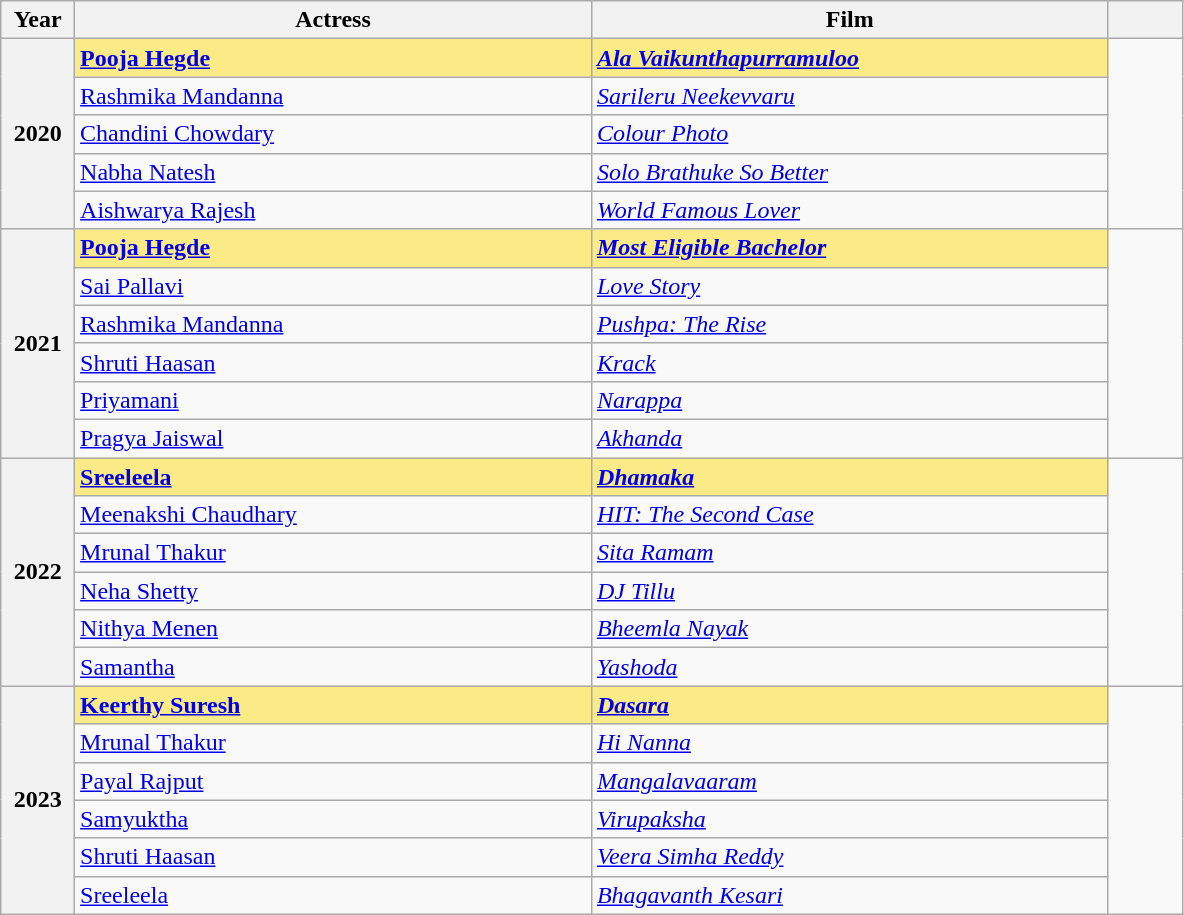<table class="wikitable sortable">
<tr>
<th style="width:5%;text-align:center;">Year</th>
<th style="width:35%;text-align:center;">Actress</th>
<th style="width:35%;text-align:center;">Film</th>
<th style="width:5%;text-align:center;" class="unsortable"></th>
</tr>
<tr>
<th rowspan=5 style="text-align:center">2020 <br></th>
<td style="background:#FAEB86;"><strong><a href='#'>Pooja Hegde</a> </strong></td>
<td style="background:#FAEB86;"><strong><em><a href='#'>Ala Vaikunthapurramuloo</a></em></strong></td>
<td rowspan=5 style="text-align:center"></td>
</tr>
<tr>
<td><a href='#'>Rashmika Mandanna</a></td>
<td><em><a href='#'>Sarileru Neekevvaru</a></em></td>
</tr>
<tr>
<td><a href='#'>Chandini Chowdary</a></td>
<td><em><a href='#'>Colour Photo</a></em></td>
</tr>
<tr>
<td><a href='#'>Nabha Natesh</a></td>
<td><em><a href='#'>Solo Brathuke So Better</a></em></td>
</tr>
<tr>
<td><a href='#'>Aishwarya Rajesh</a></td>
<td><em><a href='#'>World Famous Lover</a></em></td>
</tr>
<tr>
<th rowspan=6 style="text-align:center">2021 <br></th>
<td style="background:#FAEB86;"><strong><a href='#'>Pooja Hegde</a> </strong></td>
<td style="background:#FAEB86;"><strong><em><a href='#'>Most Eligible Bachelor</a></em></strong></td>
<td rowspan=6 style="text-align:center"></td>
</tr>
<tr>
<td><a href='#'>Sai Pallavi</a></td>
<td><em><a href='#'>Love Story</a></em></td>
</tr>
<tr>
<td><a href='#'>Rashmika Mandanna</a></td>
<td><em><a href='#'>Pushpa: The Rise</a></em></td>
</tr>
<tr>
<td><a href='#'>Shruti Haasan</a></td>
<td><em><a href='#'>Krack</a></em></td>
</tr>
<tr>
<td><a href='#'>Priyamani</a></td>
<td><em><a href='#'>Narappa</a></em></td>
</tr>
<tr>
<td><a href='#'>Pragya Jaiswal</a></td>
<td><em><a href='#'>Akhanda</a></em></td>
</tr>
<tr>
<th rowspan=6 style="text-align:center">2022 <br></th>
<td style="background:#FAEB86;"><strong><a href='#'>Sreeleela</a> </strong></td>
<td style="background:#FAEB86;"><em><a href='#'><strong>Dhamaka</strong></a></em></td>
<td rowspan=6 style="text-align:center"></td>
</tr>
<tr>
<td><a href='#'>Meenakshi Chaudhary</a></td>
<td><em><a href='#'>HIT: The Second Case</a></em></td>
</tr>
<tr>
<td><a href='#'>Mrunal Thakur</a></td>
<td><em><a href='#'>Sita Ramam</a></em></td>
</tr>
<tr>
<td><a href='#'>Neha Shetty</a></td>
<td><em><a href='#'>DJ Tillu</a></em></td>
</tr>
<tr>
<td><a href='#'>Nithya Menen</a></td>
<td><em><a href='#'>Bheemla Nayak</a></em></td>
</tr>
<tr>
<td><a href='#'>Samantha</a></td>
<td><a href='#'><em>Yashoda</em></a></td>
</tr>
<tr>
<th rowspan="6" style="text-align:center">2023 <br></th>
<td style="background:#FAEB86;"><strong><a href='#'>Keerthy Suresh</a> </strong></td>
<td style="background:#FAEB86;"><strong><em><a href='#'>Dasara</a></em></strong></td>
<td rowspan="6" style="text-align:center"></td>
</tr>
<tr>
<td><a href='#'>Mrunal Thakur</a></td>
<td><em><a href='#'>Hi Nanna</a></em></td>
</tr>
<tr>
<td><a href='#'>Payal Rajput</a></td>
<td><em><a href='#'>Mangalavaaram</a></em></td>
</tr>
<tr>
<td><a href='#'>Samyuktha</a></td>
<td><a href='#'><em>Virupaksha</em></a></td>
</tr>
<tr>
<td><a href='#'>Shruti Haasan</a></td>
<td><em><a href='#'>Veera Simha Reddy</a></em></td>
</tr>
<tr>
<td><a href='#'>Sreeleela</a></td>
<td><em><a href='#'>Bhagavanth Kesari</a></em></td>
</tr>
</table>
